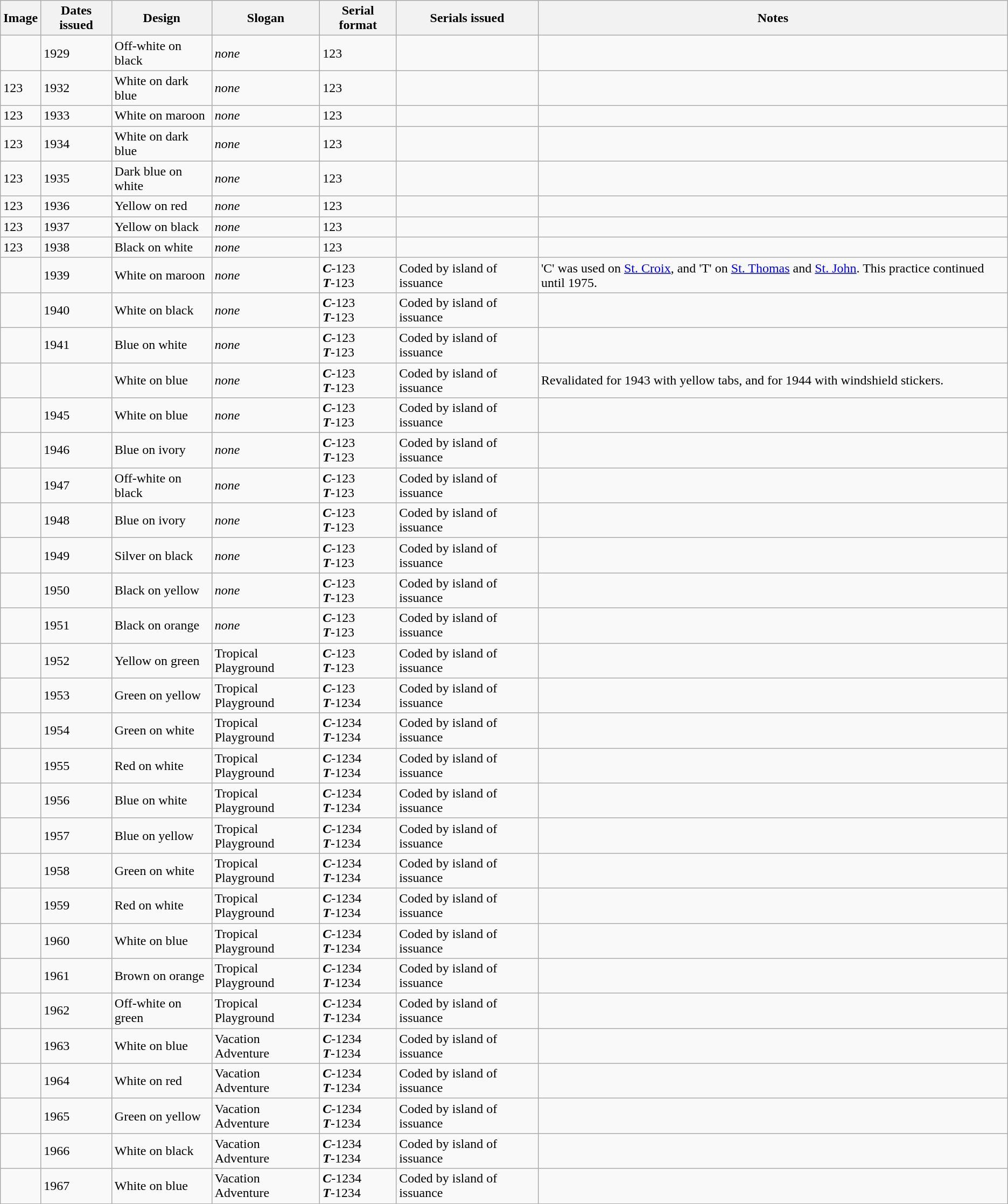<table class="wikitable">
<tr>
<th>Image</th>
<th>Dates issued</th>
<th>Design</th>
<th>Slogan</th>
<th>Serial format</th>
<th>Serials issued</th>
<th>Notes</th>
</tr>
<tr>
<td></td>
<td>1929</td>
<td>Off-white on black</td>
<td><em>none</em></td>
<td>123</td>
<td></td>
<td></td>
</tr>
<tr>
<td><div>123</div></td>
<td>1932</td>
<td>White on dark blue</td>
<td><em>none</em></td>
<td>123</td>
<td></td>
<td></td>
</tr>
<tr>
<td><div>123</div></td>
<td>1933</td>
<td>White on maroon</td>
<td><em>none</em></td>
<td>123</td>
<td></td>
<td></td>
</tr>
<tr>
<td><div>123</div></td>
<td>1934</td>
<td>White on dark blue</td>
<td><em>none</em></td>
<td>123</td>
<td></td>
<td></td>
</tr>
<tr>
<td><div>123</div></td>
<td>1935</td>
<td>Dark blue on white</td>
<td><em>none</em></td>
<td>123</td>
<td></td>
<td></td>
</tr>
<tr>
<td><div>123</div></td>
<td>1936</td>
<td>Yellow on red</td>
<td><em>none</em></td>
<td>123</td>
<td></td>
<td></td>
</tr>
<tr>
<td><div>123</div></td>
<td>1937</td>
<td>Yellow on black</td>
<td><em>none</em></td>
<td>123</td>
<td></td>
<td></td>
</tr>
<tr>
<td><div>123</div></td>
<td>1938</td>
<td>Black on white</td>
<td><em>none</em></td>
<td>123</td>
<td></td>
<td></td>
</tr>
<tr>
<td></td>
<td>1939</td>
<td>White on maroon</td>
<td><em>none</em></td>
<td><strong><em>C</em></strong>-123<br><strong><em>T</em></strong>-123</td>
<td>Coded by island of issuance</td>
<td>'C' was used on <a href='#'>St. Croix</a>, and 'T' on <a href='#'>St. Thomas</a> and <a href='#'>St. John</a>. This practice continued until 1975.</td>
</tr>
<tr>
<td></td>
<td>1940</td>
<td>White on black</td>
<td><em>none</em></td>
<td><strong><em>C</em></strong>-123<br><strong><em>T</em></strong>-123</td>
<td>Coded by island of issuance</td>
<td></td>
</tr>
<tr>
<td></td>
<td>1941</td>
<td>Blue on white</td>
<td><em>none</em></td>
<td><strong><em>C</em></strong>-123<br><strong><em>T</em></strong>-123</td>
<td>Coded by island of issuance</td>
<td></td>
</tr>
<tr>
<td></td>
<td></td>
<td>White on blue</td>
<td><em>none</em></td>
<td><strong><em>C</em></strong>-123<br><strong><em>T</em></strong>-123</td>
<td>Coded by island of issuance</td>
<td>Revalidated for 1943 with yellow tabs, and for 1944 with windshield stickers.</td>
</tr>
<tr>
<td></td>
<td>1945</td>
<td>White on blue</td>
<td><em>none</em></td>
<td><strong><em>C</em></strong>-123<br><strong><em>T</em></strong>-123</td>
<td>Coded by island of issuance</td>
<td></td>
</tr>
<tr>
<td></td>
<td>1946</td>
<td>Blue on ivory</td>
<td><em>none</em></td>
<td><strong><em>C</em></strong>-123<br><strong><em>T</em></strong>-123</td>
<td>Coded by island of issuance</td>
<td></td>
</tr>
<tr>
<td></td>
<td>1947</td>
<td>Off-white on black</td>
<td><em>none</em></td>
<td><strong><em>C</em></strong>-123<br><strong><em>T</em></strong>-123</td>
<td>Coded by island of issuance</td>
<td></td>
</tr>
<tr>
<td></td>
<td>1948</td>
<td>Blue on ivory</td>
<td><em>none</em></td>
<td><strong><em>C</em></strong>-123<br><strong><em>T</em></strong>-123</td>
<td>Coded by island of issuance</td>
<td></td>
</tr>
<tr>
<td></td>
<td>1949</td>
<td>Silver on black</td>
<td><em>none</em></td>
<td><strong><em>C</em></strong>-123<br><strong><em>T</em></strong>-123</td>
<td>Coded by island of issuance</td>
<td></td>
</tr>
<tr>
<td></td>
<td>1950</td>
<td>Black on yellow</td>
<td><em>none</em></td>
<td><strong><em>C</em></strong>-123<br><strong><em>T</em></strong>-123</td>
<td>Coded by island of issuance</td>
<td></td>
</tr>
<tr>
<td></td>
<td>1951</td>
<td>Black on orange</td>
<td><em>none</em></td>
<td><strong><em>C</em></strong>-123<br><strong><em>T</em></strong>-123</td>
<td>Coded by island of issuance</td>
<td></td>
</tr>
<tr>
<td></td>
<td>1952</td>
<td>Yellow on green</td>
<td>Tropical Playground</td>
<td><strong><em>C</em></strong>-123<br><strong><em>T</em></strong>-123</td>
<td>Coded by island of issuance</td>
<td></td>
</tr>
<tr>
<td></td>
<td>1953</td>
<td>Green on yellow</td>
<td>Tropical Playground</td>
<td><strong><em>C</em></strong>-123<br><strong><em>T</em></strong>-1234</td>
<td>Coded by island of issuance</td>
<td></td>
</tr>
<tr>
<td></td>
<td>1954</td>
<td>Green on white</td>
<td>Tropical Playground</td>
<td><strong><em>C</em></strong>-1234<br><strong><em>T</em></strong>-1234</td>
<td>Coded by island of issuance</td>
<td></td>
</tr>
<tr>
<td></td>
<td>1955</td>
<td>Red on white</td>
<td>Tropical Playground</td>
<td><strong><em>C</em></strong>-1234<br><strong><em>T</em></strong>-1234</td>
<td>Coded by island of issuance</td>
<td></td>
</tr>
<tr>
<td></td>
<td>1956</td>
<td>Blue on white</td>
<td>Tropical Playground</td>
<td><strong><em>C</em></strong>-1234<br><strong><em>T</em></strong>-1234</td>
<td>Coded by island of issuance</td>
<td></td>
</tr>
<tr>
<td></td>
<td>1957</td>
<td>Blue on yellow</td>
<td>Tropical Playground</td>
<td><strong><em>C</em></strong>-1234<br><strong><em>T</em></strong>-1234</td>
<td>Coded by island of issuance</td>
<td></td>
</tr>
<tr>
<td></td>
<td>1958</td>
<td>Green on white</td>
<td>Tropical Playground</td>
<td><strong><em>C</em></strong>-1234<br><strong><em>T</em></strong>-1234</td>
<td>Coded by island of issuance</td>
<td></td>
</tr>
<tr>
<td></td>
<td>1959</td>
<td>Red on white</td>
<td>Tropical Playground</td>
<td><strong><em>C</em></strong>-1234<br><strong><em>T</em></strong>-1234</td>
<td>Coded by island of issuance</td>
<td></td>
</tr>
<tr>
<td></td>
<td>1960</td>
<td>White on blue</td>
<td>Tropical Playground</td>
<td><strong><em>C</em></strong>-1234<br><strong><em>T</em></strong>-1234</td>
<td>Coded by island of issuance</td>
<td></td>
</tr>
<tr>
<td></td>
<td>1961</td>
<td>Brown on orange</td>
<td>Tropical Playground</td>
<td><strong><em>C</em></strong>-1234<br><strong><em>T</em></strong>-1234</td>
<td>Coded by island of issuance</td>
<td></td>
</tr>
<tr>
<td></td>
<td>1962</td>
<td>Off-white on green</td>
<td>Tropical Playground</td>
<td><strong><em>C</em></strong>-1234<br><strong><em>T</em></strong>-1234</td>
<td>Coded by island of issuance</td>
<td></td>
</tr>
<tr>
<td></td>
<td>1963</td>
<td>White on blue</td>
<td>Vacation Adventure</td>
<td><strong><em>C</em></strong>-1234<br><strong><em>T</em></strong>-1234</td>
<td>Coded by island of issuance</td>
<td></td>
</tr>
<tr>
<td></td>
<td>1964</td>
<td>White on red</td>
<td>Vacation Adventure</td>
<td><strong><em>C</em></strong>-1234<br><strong><em>T</em></strong>-1234</td>
<td>Coded by island of issuance</td>
<td></td>
</tr>
<tr>
<td></td>
<td>1965</td>
<td>Green on yellow</td>
<td>Vacation Adventure</td>
<td><strong><em>C</em></strong>-1234<br><strong><em>T</em></strong>-1234</td>
<td>Coded by island of issuance</td>
<td></td>
</tr>
<tr>
<td></td>
<td>1966</td>
<td>White on black</td>
<td>Vacation Adventure</td>
<td><strong><em>C</em></strong>-1234<br><strong><em>T</em></strong>-1234</td>
<td>Coded by island of issuance</td>
<td></td>
</tr>
<tr>
<td></td>
<td>1967</td>
<td>White on blue</td>
<td>Vacation Adventure</td>
<td><strong><em>C</em></strong>-1234<br><strong><em>T</em></strong>-1234</td>
<td>Coded by island of issuance</td>
<td></td>
</tr>
</table>
